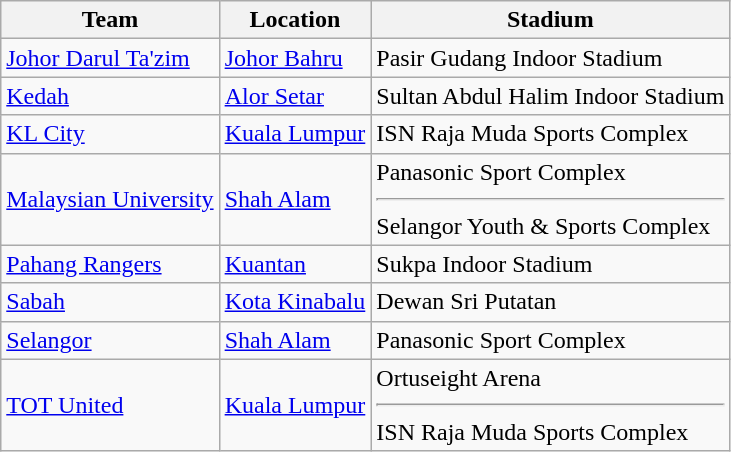<table class="wikitable sortable">
<tr>
<th>Team</th>
<th>Location</th>
<th>Stadium</th>
</tr>
<tr>
<td><a href='#'>Johor Darul Ta'zim</a></td>
<td><a href='#'>Johor Bahru</a></td>
<td>Pasir Gudang Indoor Stadium</td>
</tr>
<tr>
<td><a href='#'>Kedah</a></td>
<td><a href='#'>Alor Setar</a></td>
<td>Sultan Abdul Halim Indoor Stadium</td>
</tr>
<tr>
<td><a href='#'>KL City</a></td>
<td><a href='#'>Kuala Lumpur</a></td>
<td>ISN Raja Muda Sports Complex</td>
</tr>
<tr>
<td><a href='#'>Malaysian University</a></td>
<td><a href='#'>Shah Alam</a></td>
<td>Panasonic Sport Complex <hr> Selangor Youth & Sports Complex</td>
</tr>
<tr>
<td><a href='#'>Pahang Rangers</a></td>
<td><a href='#'>Kuantan</a></td>
<td>Sukpa Indoor Stadium</td>
</tr>
<tr>
<td><a href='#'>Sabah</a></td>
<td><a href='#'>Kota Kinabalu</a></td>
<td>Dewan Sri Putatan</td>
</tr>
<tr>
<td><a href='#'>Selangor</a></td>
<td><a href='#'>Shah Alam</a></td>
<td>Panasonic Sport Complex</td>
</tr>
<tr>
<td><a href='#'>TOT United</a></td>
<td><a href='#'>Kuala Lumpur</a></td>
<td>Ortuseight Arena <hr> ISN Raja Muda Sports Complex</td>
</tr>
</table>
